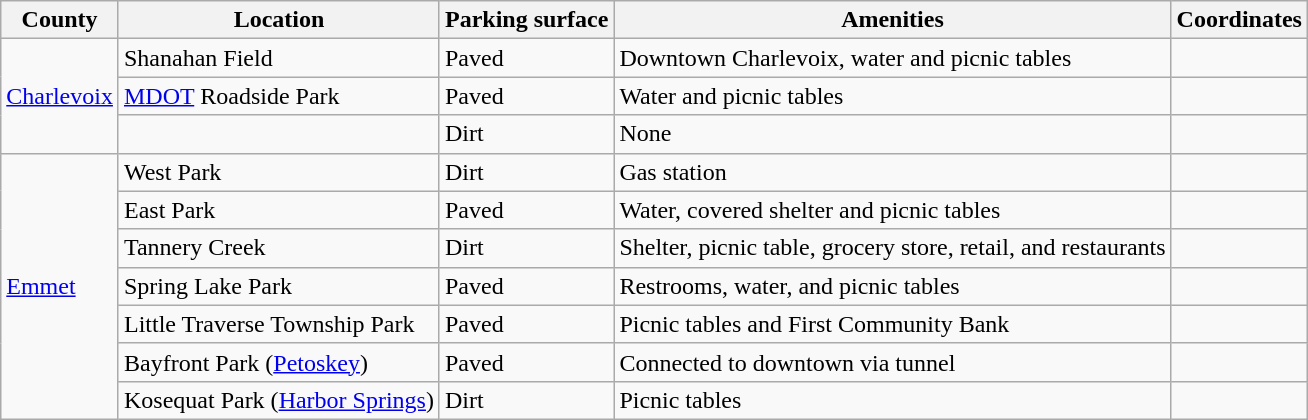<table class="wikitable">
<tr>
<th scope="col">County</th>
<th scope="col">Location</th>
<th scope="col">Parking surface</th>
<th scope="col">Amenities</th>
<th scope="col">Coordinates</th>
</tr>
<tr>
<td rowspan=3><a href='#'>Charlevoix</a></td>
<td>Shanahan Field</td>
<td>Paved</td>
<td>Downtown Charlevoix, water and picnic tables</td>
<td></td>
</tr>
<tr>
<td><a href='#'>MDOT</a> Roadside Park</td>
<td>Paved</td>
<td>Water and picnic tables</td>
<td></td>
</tr>
<tr>
<td></td>
<td>Dirt</td>
<td>None</td>
<td></td>
</tr>
<tr>
<td rowspan=7><a href='#'>Emmet</a></td>
<td>West Park</td>
<td>Dirt</td>
<td>Gas station</td>
<td></td>
</tr>
<tr>
<td>East Park</td>
<td>Paved</td>
<td>Water, covered shelter and picnic tables</td>
<td></td>
</tr>
<tr>
<td>Tannery Creek</td>
<td>Dirt</td>
<td>Shelter, picnic table, grocery store, retail, and restaurants</td>
<td></td>
</tr>
<tr>
<td>Spring Lake Park</td>
<td>Paved</td>
<td>Restrooms, water, and picnic tables</td>
<td></td>
</tr>
<tr>
<td>Little Traverse Township Park</td>
<td>Paved</td>
<td>Picnic tables and First Community Bank</td>
<td></td>
</tr>
<tr>
<td>Bayfront Park (<a href='#'>Petoskey</a>)</td>
<td>Paved</td>
<td>Connected to downtown via tunnel</td>
<td></td>
</tr>
<tr>
<td>Kosequat Park (<a href='#'>Harbor Springs</a>)</td>
<td>Dirt</td>
<td>Picnic tables</td>
<td></td>
</tr>
</table>
